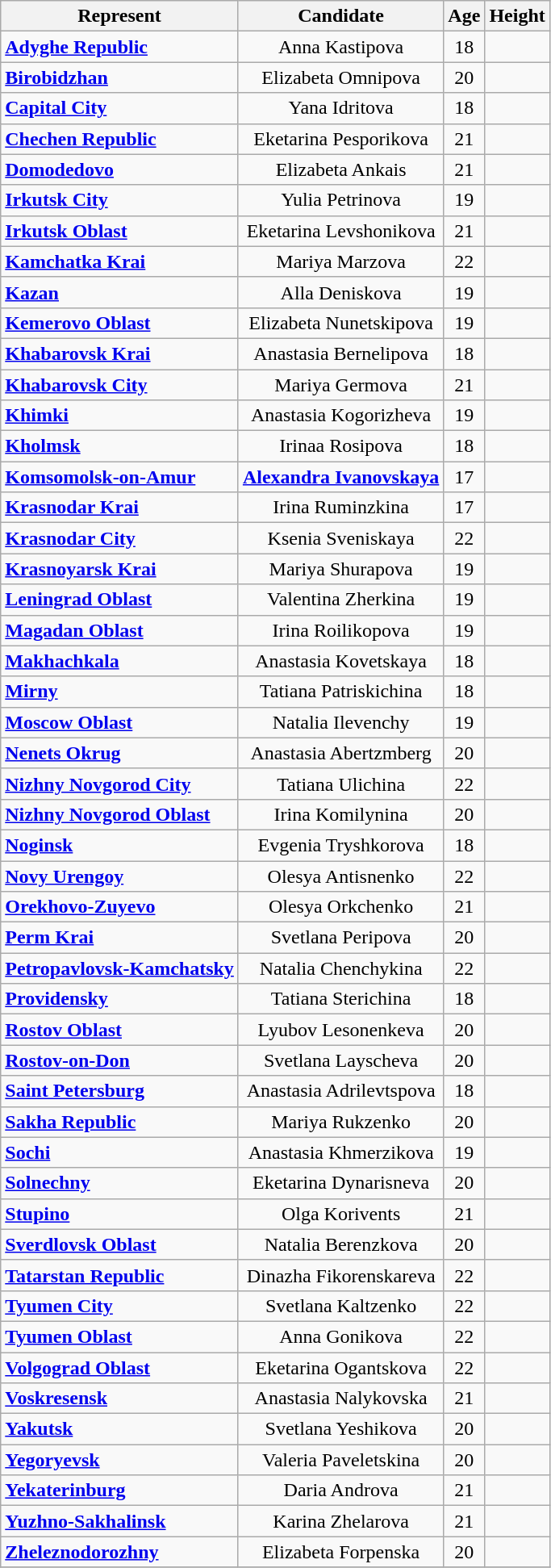<table class="sortable wikitable">
<tr>
<th>Represent</th>
<th>Candidate</th>
<th>Age</th>
<th>Height</th>
</tr>
<tr>
<td> <strong><a href='#'>Adyghe Republic</a></strong></td>
<td style="text-align:center;">Anna Kastipova</td>
<td style="text-align:center;">18</td>
<td style="text-align:center;"></td>
</tr>
<tr>
<td><strong><a href='#'>Birobidzhan</a></strong></td>
<td style="text-align:center;">Elizabeta Omnipova</td>
<td style="text-align:center;">20</td>
<td style="text-align:center;"></td>
</tr>
<tr>
<td> <strong><a href='#'>Capital City</a></strong></td>
<td style="text-align:center;">Yana Idritova</td>
<td style="text-align:center;">18</td>
<td style="text-align:center;"></td>
</tr>
<tr>
<td> <strong><a href='#'>Chechen Republic</a></strong></td>
<td style="text-align:center;">Eketarina Pesporikova</td>
<td style="text-align:center;">21</td>
<td style="text-align:center;"></td>
</tr>
<tr>
<td> <strong><a href='#'>Domodedovo</a></strong></td>
<td style="text-align:center;">Elizabeta Ankais</td>
<td style="text-align:center;">21</td>
<td style="text-align:center;"></td>
</tr>
<tr>
<td> <strong><a href='#'>Irkutsk City</a></strong></td>
<td style="text-align:center;">Yulia Petrinova</td>
<td style="text-align:center;">19</td>
<td style="text-align:center;"></td>
</tr>
<tr>
<td> <strong><a href='#'>Irkutsk Oblast</a></strong></td>
<td style="text-align:center;">Eketarina Levshonikova</td>
<td style="text-align:center;">21</td>
<td style="text-align:center;"></td>
</tr>
<tr>
<td> <strong><a href='#'>Kamchatka Krai</a></strong></td>
<td style="text-align:center;">Mariya Marzova</td>
<td style="text-align:center;">22</td>
<td style="text-align:center;"></td>
</tr>
<tr>
<td> <strong><a href='#'>Kazan</a></strong></td>
<td style="text-align:center;">Alla Deniskova</td>
<td style="text-align:center;">19</td>
<td style="text-align:center;"></td>
</tr>
<tr>
<td> <strong><a href='#'>Kemerovo Oblast</a></strong></td>
<td style="text-align:center;">Elizabeta Nunetskipova</td>
<td style="text-align:center;">19</td>
<td style="text-align:center;"></td>
</tr>
<tr>
<td> <strong><a href='#'>Khabarovsk Krai</a></strong></td>
<td style="text-align:center;">Anastasia Bernelipova</td>
<td style="text-align:center;">18</td>
<td style="text-align:center;"></td>
</tr>
<tr>
<td> <strong><a href='#'>Khabarovsk City</a></strong></td>
<td style="text-align:center;">Mariya Germova</td>
<td style="text-align:center;">21</td>
<td style="text-align:center;"></td>
</tr>
<tr>
<td> <strong><a href='#'>Khimki</a></strong></td>
<td style="text-align:center;">Anastasia Kogorizheva</td>
<td style="text-align:center;">19</td>
<td style="text-align:center;"></td>
</tr>
<tr>
<td> <strong><a href='#'>Kholmsk</a></strong></td>
<td style="text-align:center;">Irinaa Rosipova</td>
<td style="text-align:center;">18</td>
<td style="text-align:center;"></td>
</tr>
<tr>
<td> <strong><a href='#'>Komsomolsk-on-Amur</a></strong></td>
<td style="text-align:center;"><strong><a href='#'>Alexandra Ivanovskaya</a></strong></td>
<td style="text-align:center;">17</td>
<td style="text-align:center;"></td>
</tr>
<tr>
<td> <strong><a href='#'>Krasnodar Krai</a></strong></td>
<td style="text-align:center;">Irina Ruminzkina</td>
<td style="text-align:center;">17</td>
<td style="text-align:center;"></td>
</tr>
<tr>
<td> <strong><a href='#'>Krasnodar City</a></strong></td>
<td style="text-align:center;">Ksenia Sveniskaya</td>
<td style="text-align:center;">22</td>
<td style="text-align:center;"></td>
</tr>
<tr>
<td> <strong><a href='#'>Krasnoyarsk Krai</a></strong></td>
<td style="text-align:center;">Mariya Shurapova</td>
<td style="text-align:center;">19</td>
<td style="text-align:center;"></td>
</tr>
<tr>
<td> <strong><a href='#'>Leningrad Oblast</a></strong></td>
<td style="text-align:center;">Valentina Zherkina</td>
<td style="text-align:center;">19</td>
<td style="text-align:center;"></td>
</tr>
<tr>
<td> <strong><a href='#'>Magadan Oblast</a></strong></td>
<td style="text-align:center;">Irina Roilikopova</td>
<td style="text-align:center;">19</td>
<td style="text-align:center;"></td>
</tr>
<tr>
<td> <strong><a href='#'>Makhachkala</a></strong></td>
<td style="text-align:center;">Anastasia Kovetskaya</td>
<td style="text-align:center;">18</td>
<td style="text-align:center;"></td>
</tr>
<tr>
<td> <strong><a href='#'>Mirny</a></strong></td>
<td style="text-align:center;">Tatiana Patriskichina</td>
<td style="text-align:center;">18</td>
<td style="text-align:center;"></td>
</tr>
<tr>
<td> <strong><a href='#'>Moscow Oblast</a></strong></td>
<td style="text-align:center;">Natalia Ilevenchy</td>
<td style="text-align:center;">19</td>
<td style="text-align:center;"></td>
</tr>
<tr>
<td> <strong><a href='#'>Nenets Okrug</a></strong></td>
<td style="text-align:center;">Anastasia Abertzmberg</td>
<td style="text-align:center;">20</td>
<td style="text-align:center;"></td>
</tr>
<tr>
<td> <strong><a href='#'>Nizhny Novgorod City</a></strong></td>
<td style="text-align:center;">Tatiana Ulichina</td>
<td style="text-align:center;">22</td>
<td style="text-align:center;"></td>
</tr>
<tr>
<td> <strong><a href='#'>Nizhny Novgorod Oblast</a></strong></td>
<td style="text-align:center;">Irina Komilynina</td>
<td style="text-align:center;">20</td>
<td style="text-align:center;"></td>
</tr>
<tr>
<td> <strong><a href='#'>Noginsk</a></strong></td>
<td style="text-align:center;">Evgenia Tryshkorova</td>
<td style="text-align:center;">18</td>
<td style="text-align:center;"></td>
</tr>
<tr>
<td> <strong><a href='#'>Novy Urengoy</a></strong></td>
<td style="text-align:center;">Olesya Antisnenko</td>
<td style="text-align:center;">22</td>
<td style="text-align:center;"></td>
</tr>
<tr>
<td> <strong><a href='#'>Orekhovo-Zuyevo</a></strong></td>
<td style="text-align:center;">Olesya Orkchenko</td>
<td style="text-align:center;">21</td>
<td style="text-align:center;"></td>
</tr>
<tr>
<td> <strong><a href='#'>Perm Krai</a></strong></td>
<td style="text-align:center;">Svetlana Peripova</td>
<td style="text-align:center;">20</td>
<td style="text-align:center;"></td>
</tr>
<tr>
<td> <strong><a href='#'>Petropavlovsk-Kamchatsky</a></strong></td>
<td style="text-align:center;">Natalia Chenchykina</td>
<td style="text-align:center;">22</td>
<td style="text-align:center;"></td>
</tr>
<tr>
<td> <strong><a href='#'>Providensky</a></strong></td>
<td style="text-align:center;">Tatiana Sterichina</td>
<td style="text-align:center;">18</td>
<td style="text-align:center;"></td>
</tr>
<tr>
<td> <strong><a href='#'>Rostov Oblast</a></strong></td>
<td style="text-align:center;">Lyubov Lesonenkeva</td>
<td style="text-align:center;">20</td>
<td style="text-align:center;"></td>
</tr>
<tr>
<td> <strong><a href='#'>Rostov-on-Don</a></strong></td>
<td style="text-align:center;">Svetlana Layscheva</td>
<td style="text-align:center;">20</td>
<td style="text-align:center;"></td>
</tr>
<tr>
<td> <strong><a href='#'>Saint Petersburg</a></strong></td>
<td style="text-align:center;">Anastasia Adrilevtspova</td>
<td style="text-align:center;">18</td>
<td style="text-align:center;"></td>
</tr>
<tr>
<td> <strong><a href='#'>Sakha Republic</a></strong></td>
<td style="text-align:center;">Mariya Rukzenko</td>
<td style="text-align:center;">20</td>
<td style="text-align:center;"></td>
</tr>
<tr>
<td> <strong><a href='#'>Sochi</a></strong></td>
<td style="text-align:center;">Anastasia Khmerzikova</td>
<td style="text-align:center;">19</td>
<td style="text-align:center;"></td>
</tr>
<tr>
<td> <strong><a href='#'>Solnechny</a></strong></td>
<td style="text-align:center;">Eketarina Dynarisneva</td>
<td style="text-align:center;">20</td>
<td style="text-align:center;"></td>
</tr>
<tr>
<td> <strong><a href='#'>Stupino</a></strong></td>
<td style="text-align:center;">Olga Korivents</td>
<td style="text-align:center;">21</td>
<td style="text-align:center;"></td>
</tr>
<tr>
<td> <strong><a href='#'>Sverdlovsk Oblast</a></strong></td>
<td style="text-align:center;">Natalia Berenzkova</td>
<td style="text-align:center;">20</td>
<td style="text-align:center;"></td>
</tr>
<tr>
<td> <strong><a href='#'>Tatarstan Republic</a></strong></td>
<td style="text-align:center;">Dinazha Fikorenskareva</td>
<td style="text-align:center;">22</td>
<td style="text-align:center;"></td>
</tr>
<tr>
<td> <strong><a href='#'>Tyumen City</a></strong></td>
<td style="text-align:center;">Svetlana Kaltzenko</td>
<td style="text-align:center;">22</td>
<td style="text-align:center;"></td>
</tr>
<tr>
<td> <strong><a href='#'>Tyumen Oblast</a></strong></td>
<td style="text-align:center;">Anna Gonikova</td>
<td style="text-align:center;">22</td>
<td style="text-align:center;"></td>
</tr>
<tr>
<td> <strong><a href='#'>Volgograd Oblast</a></strong></td>
<td style="text-align:center;">Eketarina Ogantskova</td>
<td style="text-align:center;">22</td>
<td style="text-align:center;"></td>
</tr>
<tr>
<td> <strong><a href='#'>Voskresensk</a></strong></td>
<td style="text-align:center;">Anastasia Nalykovska</td>
<td style="text-align:center;">21</td>
<td style="text-align:center;"></td>
</tr>
<tr>
<td> <strong><a href='#'>Yakutsk</a></strong></td>
<td style="text-align:center;">Svetlana Yeshikova</td>
<td style="text-align:center;">20</td>
<td style="text-align:center;"></td>
</tr>
<tr>
<td> <strong><a href='#'>Yegoryevsk</a></strong></td>
<td style="text-align:center;">Valeria Paveletskina</td>
<td style="text-align:center;">20</td>
<td style="text-align:center;"></td>
</tr>
<tr>
<td> <strong><a href='#'>Yekaterinburg</a></strong></td>
<td style="text-align:center;">Daria Androva</td>
<td style="text-align:center;">21</td>
<td style="text-align:center;"></td>
</tr>
<tr>
<td> <strong><a href='#'>Yuzhno-Sakhalinsk</a></strong></td>
<td style="text-align:center;">Karina Zhelarova</td>
<td style="text-align:center;">21</td>
<td style="text-align:center;"></td>
</tr>
<tr>
<td> <strong><a href='#'>Zheleznodorozhny</a></strong></td>
<td style="text-align:center;">Elizabeta Forpenska</td>
<td style="text-align:center;">20</td>
<td style="text-align:center;"></td>
</tr>
<tr>
</tr>
</table>
